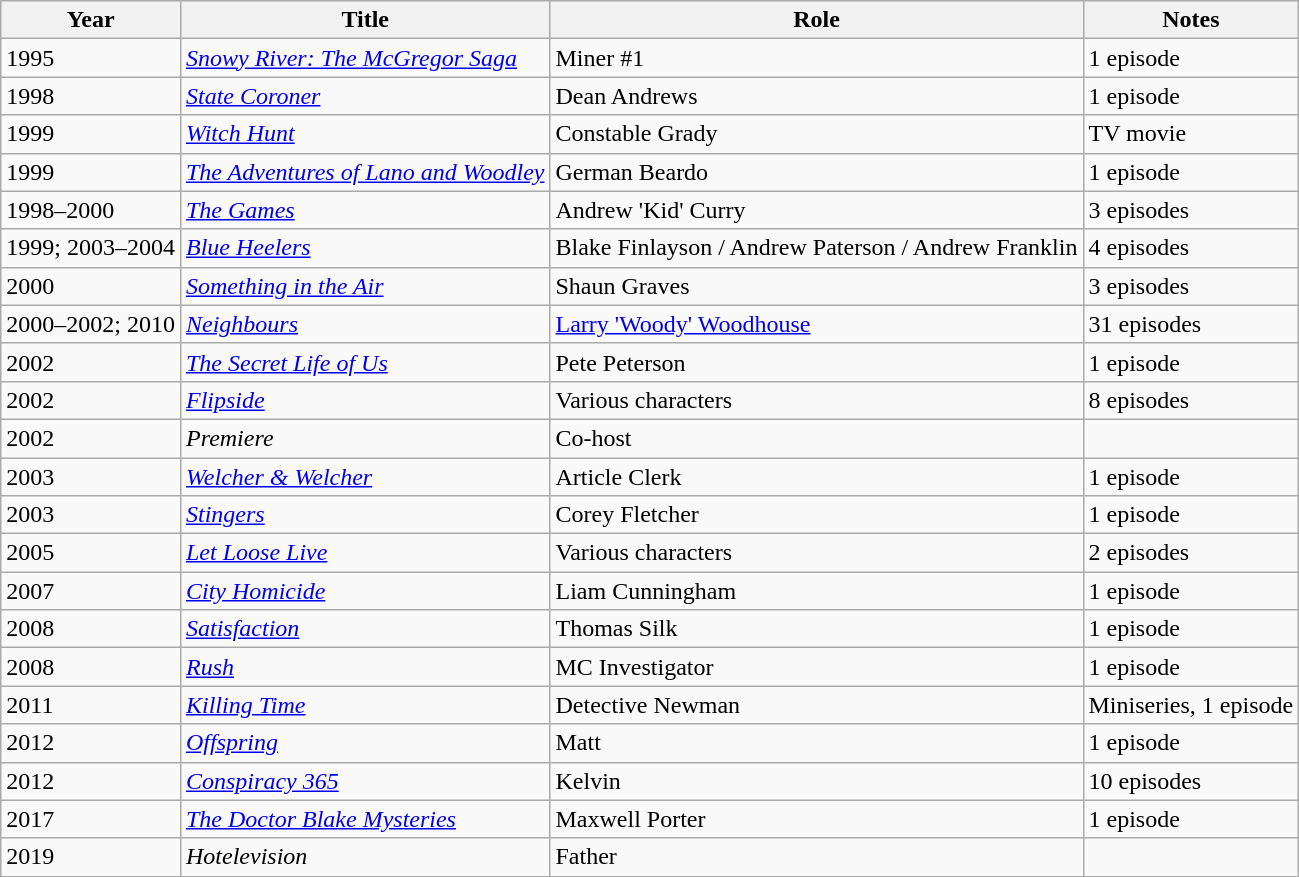<table class=wikitable>
<tr>
<th>Year</th>
<th>Title</th>
<th>Role</th>
<th>Notes</th>
</tr>
<tr>
<td>1995</td>
<td><em><a href='#'>Snowy River: The McGregor Saga</a></em></td>
<td>Miner #1</td>
<td>1 episode</td>
</tr>
<tr>
<td>1998</td>
<td><em><a href='#'>State Coroner</a></em></td>
<td>Dean Andrews</td>
<td>1 episode</td>
</tr>
<tr>
<td>1999</td>
<td><em><a href='#'>Witch Hunt</a></em></td>
<td>Constable Grady</td>
<td>TV movie</td>
</tr>
<tr>
<td>1999</td>
<td><em><a href='#'>The Adventures of Lano and Woodley</a></em></td>
<td>German Beardo</td>
<td>1 episode</td>
</tr>
<tr>
<td>1998–2000</td>
<td><em><a href='#'>The Games</a></em></td>
<td>Andrew 'Kid' Curry</td>
<td>3 episodes</td>
</tr>
<tr>
<td>1999; 2003–2004</td>
<td><em><a href='#'>Blue Heelers</a></em></td>
<td>Blake Finlayson / Andrew Paterson / Andrew Franklin</td>
<td>4 episodes</td>
</tr>
<tr>
<td>2000</td>
<td><em><a href='#'>Something in the Air</a></em></td>
<td>Shaun Graves</td>
<td>3 episodes</td>
</tr>
<tr>
<td>2000–2002; 2010</td>
<td><em><a href='#'>Neighbours</a></em></td>
<td><a href='#'>Larry 'Woody' Woodhouse</a></td>
<td>31 episodes</td>
</tr>
<tr>
<td>2002</td>
<td><em><a href='#'>The Secret Life of Us</a></em></td>
<td>Pete Peterson</td>
<td>1 episode</td>
</tr>
<tr>
<td>2002</td>
<td><em><a href='#'>Flipside</a></em></td>
<td>Various characters</td>
<td>8 episodes</td>
</tr>
<tr>
<td>2002</td>
<td><em>Premiere</em></td>
<td>Co-host</td>
<td></td>
</tr>
<tr>
<td>2003</td>
<td><em><a href='#'>Welcher & Welcher</a></em></td>
<td>Article Clerk</td>
<td>1 episode</td>
</tr>
<tr>
<td>2003</td>
<td><em><a href='#'>Stingers</a></em></td>
<td>Corey Fletcher</td>
<td>1 episode</td>
</tr>
<tr>
<td>2005</td>
<td><em><a href='#'>Let Loose Live</a></em></td>
<td>Various characters</td>
<td>2 episodes</td>
</tr>
<tr>
<td>2007</td>
<td><em><a href='#'>City Homicide</a></em></td>
<td>Liam Cunningham</td>
<td>1 episode</td>
</tr>
<tr>
<td>2008</td>
<td><em><a href='#'>Satisfaction</a></em></td>
<td>Thomas Silk</td>
<td>1 episode</td>
</tr>
<tr>
<td>2008</td>
<td><em><a href='#'>Rush</a></em></td>
<td>MC Investigator</td>
<td>1 episode</td>
</tr>
<tr>
<td>2011</td>
<td><em><a href='#'>Killing Time</a></em></td>
<td>Detective Newman</td>
<td>Miniseries, 1 episode</td>
</tr>
<tr>
<td>2012</td>
<td><em><a href='#'>Offspring</a></em></td>
<td>Matt</td>
<td>1 episode</td>
</tr>
<tr>
<td>2012</td>
<td><em><a href='#'>Conspiracy 365</a></em></td>
<td>Kelvin</td>
<td>10 episodes</td>
</tr>
<tr>
<td>2017</td>
<td><em><a href='#'>The Doctor Blake Mysteries</a></em></td>
<td>Maxwell Porter</td>
<td>1 episode</td>
</tr>
<tr>
<td>2019</td>
<td><em>Hotelevision</em></td>
<td>Father</td>
<td></td>
</tr>
</table>
